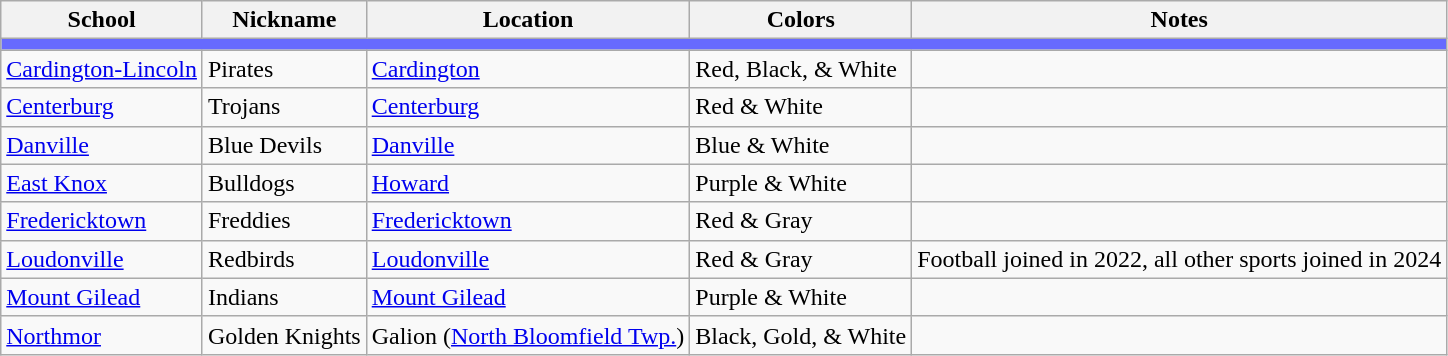<table class="wikitable sortable">
<tr>
<th>School</th>
<th>Nickname</th>
<th>Location</th>
<th>Colors</th>
<th>Notes</th>
</tr>
<tr>
<th colspan="7" style="background:#676AFE;"></th>
</tr>
<tr>
<td><a href='#'>Cardington-Lincoln</a></td>
<td>Pirates</td>
<td><a href='#'>Cardington</a></td>
<td>Red, Black, & White <br>   </td>
<td></td>
</tr>
<tr>
<td><a href='#'>Centerburg</a></td>
<td>Trojans</td>
<td><a href='#'>Centerburg</a></td>
<td>Red & White <br>  </td>
<td></td>
</tr>
<tr>
<td><a href='#'>Danville</a></td>
<td>Blue Devils</td>
<td><a href='#'>Danville</a></td>
<td>Blue & White <br>  </td>
<td></td>
</tr>
<tr>
<td><a href='#'>East Knox</a></td>
<td>Bulldogs</td>
<td><a href='#'>Howard</a></td>
<td>Purple & White <br>  </td>
<td></td>
</tr>
<tr>
<td><a href='#'>Fredericktown</a></td>
<td>Freddies</td>
<td><a href='#'>Fredericktown</a></td>
<td>Red & Gray <br>  </td>
<td></td>
</tr>
<tr>
<td><a href='#'>Loudonville</a></td>
<td>Redbirds</td>
<td><a href='#'>Loudonville</a></td>
<td>Red & Gray <br>  </td>
<td>Football joined in 2022, all other sports joined in 2024</td>
</tr>
<tr>
<td><a href='#'>Mount Gilead</a></td>
<td>Indians</td>
<td><a href='#'>Mount Gilead</a></td>
<td>Purple & White <br>  </td>
<td></td>
</tr>
<tr>
<td><a href='#'>Northmor</a></td>
<td>Golden Knights</td>
<td>Galion (<a href='#'>North Bloomfield Twp.</a>)</td>
<td>Black, Gold, & White <br>   </td>
<td></td>
</tr>
</table>
